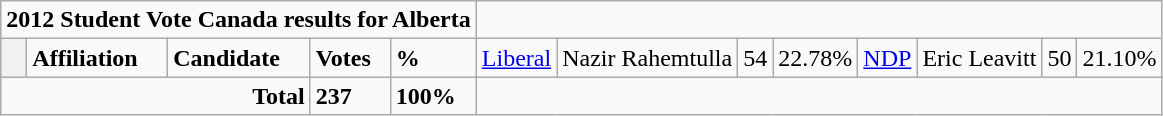<table class="wikitable">
<tr>
<td colspan="5" align=center><strong>2012 Student Vote Canada results for Alberta</strong></td>
</tr>
<tr>
<th style="width: 10px;"></th>
<td><strong>Affiliation</strong></td>
<td><strong>Candidate</strong></td>
<td><strong>Votes</strong></td>
<td><strong>%</strong><br>
</td>
<td><a href='#'>Liberal</a></td>
<td>Nazir Rahemtulla</td>
<td>54</td>
<td>22.78%<br>
</td>
<td><a href='#'>NDP</a></td>
<td>Eric Leavitt</td>
<td>50</td>
<td>21.10%</td>
</tr>
<tr>
<td colspan="3" align="right"><strong>Total</strong></td>
<td><strong>237</strong></td>
<td><strong>100%</strong></td>
</tr>
</table>
